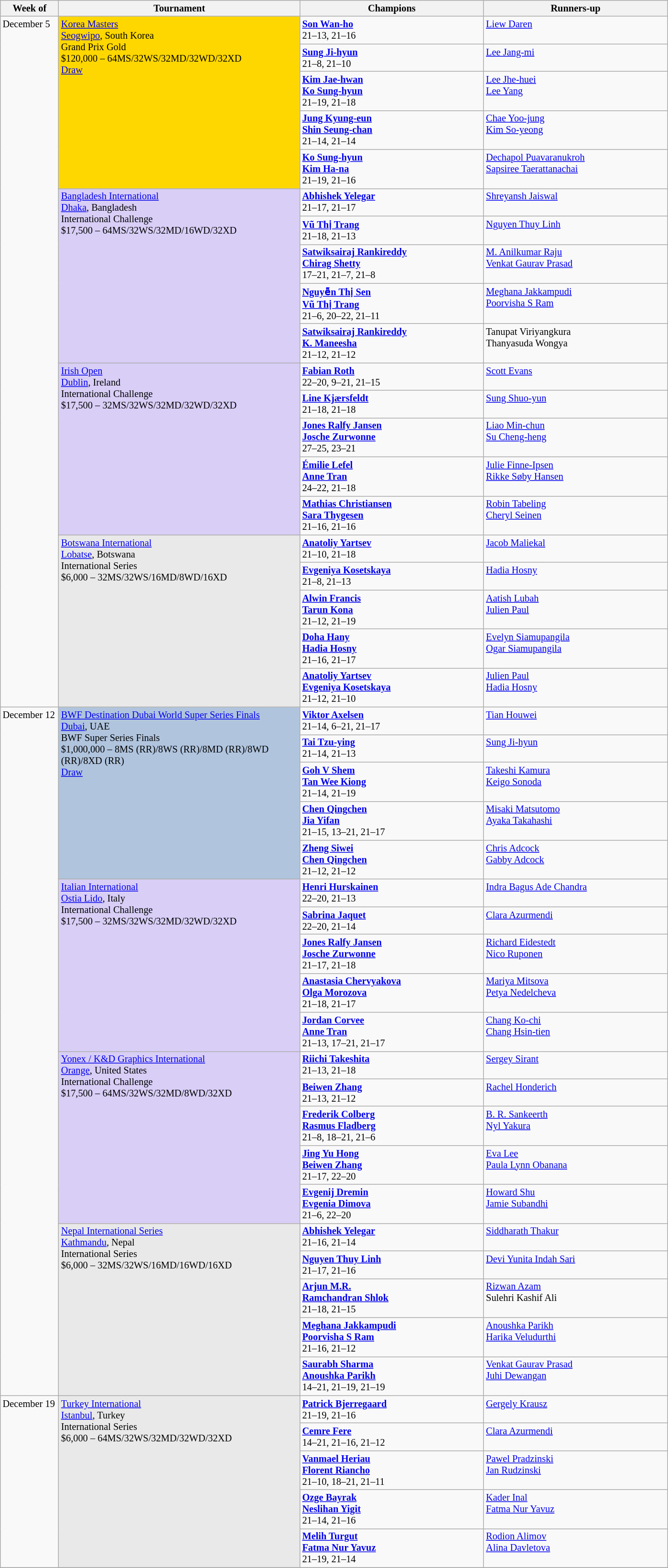<table class=wikitable style=font-size:85%>
<tr>
<th width=75>Week of</th>
<th width=330>Tournament</th>
<th width=250>Champions</th>
<th width=250>Runners-up</th>
</tr>
<tr valign=top>
<td rowspan=20>December 5</td>
<td style="background:gold;" rowspan="5"><a href='#'>Korea Masters</a><br><a href='#'>Seogwipo</a>, South Korea<br>Grand Prix Gold<br>$120,000 – 64MS/32WS/32MD/32WD/32XD<br><a href='#'>Draw</a></td>
<td> <strong><a href='#'>Son Wan-ho</a></strong><br>21–13, 21–16</td>
<td> <a href='#'>Liew Daren</a></td>
</tr>
<tr valign=top>
<td> <strong><a href='#'>Sung Ji-hyun</a></strong><br>21–8, 21–10</td>
<td> <a href='#'>Lee Jang-mi</a></td>
</tr>
<tr valign=top>
<td> <strong><a href='#'>Kim Jae-hwan</a><br> <a href='#'>Ko Sung-hyun</a></strong><br>21–19, 21–18</td>
<td> <a href='#'>Lee Jhe-huei</a><br> <a href='#'>Lee Yang</a></td>
</tr>
<tr valign=top>
<td> <strong><a href='#'>Jung Kyung-eun</a><br> <a href='#'>Shin Seung-chan</a></strong><br>21–14, 21–14</td>
<td> <a href='#'>Chae Yoo-jung</a> <br> <a href='#'>Kim So-yeong</a></td>
</tr>
<tr valign=top>
<td> <strong><a href='#'>Ko Sung-hyun</a><br> <a href='#'>Kim Ha-na</a></strong><br>21–19, 21–16</td>
<td> <a href='#'>Dechapol Puavaranukroh</a><br> <a href='#'>Sapsiree Taerattanachai</a></td>
</tr>
<tr valign=top>
<td style="background:#d8cef6;" rowspan="5"><a href='#'>Bangladesh International</a><br><a href='#'>Dhaka</a>, Bangladesh<br>International Challenge<br>$17,500 – 64MS/32WS/32MD/16WD/32XD</td>
<td> <strong><a href='#'>Abhishek Yelegar</a></strong><br>21–17, 21–17</td>
<td> <a href='#'>Shreyansh Jaiswal</a></td>
</tr>
<tr valign=top>
<td> <strong><a href='#'>Vũ Thị Trang</a></strong><br>21–18, 21–13</td>
<td> <a href='#'>Nguyen Thuy Linh</a></td>
</tr>
<tr valign=top>
<td> <strong><a href='#'>Satwiksairaj Rankireddy</a><br> <a href='#'>Chirag Shetty</a></strong><br>17–21, 21–7, 21–8</td>
<td> <a href='#'>M. Anilkumar Raju</a><br> <a href='#'>Venkat Gaurav Prasad</a></td>
</tr>
<tr valign=top>
<td> <strong><a href='#'>Nguyễn Thị Sen</a><br> <a href='#'>Vũ Thị Trang</a></strong><br>21–6, 20–22, 21–11</td>
<td> <a href='#'>Meghana Jakkampudi</a><br> <a href='#'>Poorvisha S Ram</a></td>
</tr>
<tr valign=top>
<td> <strong><a href='#'>Satwiksairaj Rankireddy</a><br> <a href='#'>K. Maneesha</a></strong><br>21–12, 21–12</td>
<td> Tanupat Viriyangkura<br> Thanyasuda Wongya</td>
</tr>
<tr valign=top>
<td style="background:#d8cef6;" rowspan="5"><a href='#'>Irish Open</a><br> <a href='#'>Dublin</a>, Ireland<br>International Challenge<br>$17,500 – 32MS/32WS/32MD/32WD/32XD</td>
<td> <strong><a href='#'>Fabian Roth</a></strong><br>22–20, 9–21, 21–15</td>
<td> <a href='#'>Scott Evans</a></td>
</tr>
<tr valign=top>
<td> <strong><a href='#'>Line Kjærsfeldt</a></strong><br>21–18, 21–18</td>
<td> <a href='#'>Sung Shuo-yun</a></td>
</tr>
<tr valign=top>
<td> <strong><a href='#'>Jones Ralfy Jansen</a><br> <a href='#'>Josche Zurwonne</a></strong><br>27–25, 23–21</td>
<td> <a href='#'>Liao Min-chun</a><br> <a href='#'>Su Cheng-heng</a></td>
</tr>
<tr valign=top>
<td> <strong><a href='#'>Émilie Lefel</a><br> <a href='#'>Anne Tran</a></strong><br>24–22, 21–18</td>
<td> <a href='#'>Julie Finne-Ipsen</a><br> <a href='#'>Rikke Søby Hansen</a></td>
</tr>
<tr valign=top>
<td> <strong><a href='#'>Mathias Christiansen</a><br> <a href='#'>Sara Thygesen</a></strong><br>21–16, 21–16</td>
<td> <a href='#'>Robin Tabeling</a><br> <a href='#'>Cheryl Seinen</a></td>
</tr>
<tr valign=top>
<td style="background:#e9e9e9;" rowspan="5"><a href='#'>Botswana International</a><br><a href='#'>Lobatse</a>, Botswana<br>International Series<br>$6,000 – 32MS/32WS/16MD/8WD/16XD</td>
<td> <strong><a href='#'>Anatoliy Yartsev</a></strong><br>21–10, 21–18</td>
<td> <a href='#'>Jacob Maliekal</a></td>
</tr>
<tr valign=top>
<td> <strong><a href='#'>Evgeniya Kosetskaya</a></strong><br>21–8, 21–13</td>
<td> <a href='#'>Hadia Hosny</a></td>
</tr>
<tr valign=top>
<td> <strong><a href='#'>Alwin Francis</a><br> <a href='#'>Tarun Kona</a></strong><br>21–12, 21–19</td>
<td> <a href='#'>Aatish Lubah</a><br> <a href='#'>Julien Paul</a></td>
</tr>
<tr valign=top>
<td> <strong><a href='#'>Doha Hany</a><br> <a href='#'>Hadia Hosny</a></strong><br>21–16, 21–17</td>
<td> <a href='#'>Evelyn Siamupangila</a><br> <a href='#'>Ogar Siamupangila</a></td>
</tr>
<tr valign=top>
<td> <strong><a href='#'>Anatoliy Yartsev</a><br> <a href='#'>Evgeniya Kosetskaya</a></strong><br>21–12, 21–10</td>
<td> <a href='#'>Julien Paul</a><br> <a href='#'>Hadia Hosny</a></td>
</tr>
<tr valign=top>
<td rowspan=20>December 12</td>
<td style="background:#B0C4DE;" rowspan="5"><a href='#'>BWF Destination Dubai World Super Series Finals</a><br> <a href='#'>Dubai</a>, UAE<br>BWF Super Series Finals<br>$1,000,000 – 8MS (RR)/8WS (RR)/8MD (RR)/8WD (RR)/8XD (RR)<br><a href='#'>Draw</a></td>
<td> <strong><a href='#'>Viktor Axelsen</a></strong><br>21–14, 6–21, 21–17</td>
<td> <a href='#'>Tian Houwei</a></td>
</tr>
<tr valign=top>
<td> <strong><a href='#'>Tai Tzu-ying</a></strong><br>21–14, 21–13</td>
<td> <a href='#'>Sung Ji-hyun</a></td>
</tr>
<tr valign=top>
<td> <strong><a href='#'>Goh V Shem</a><br> <a href='#'>Tan Wee Kiong</a></strong><br>21–14, 21–19</td>
<td> <a href='#'>Takeshi Kamura</a><br> <a href='#'>Keigo Sonoda</a></td>
</tr>
<tr valign=top>
<td> <strong><a href='#'>Chen Qingchen</a><br> <a href='#'>Jia Yifan</a></strong><br>21–15, 13–21, 21–17</td>
<td> <a href='#'>Misaki Matsutomo</a><br> <a href='#'>Ayaka Takahashi</a></td>
</tr>
<tr valign=top>
<td> <strong><a href='#'>Zheng Siwei</a><br> <a href='#'>Chen Qingchen</a></strong><br>21–12, 21–12</td>
<td> <a href='#'>Chris Adcock</a><br> <a href='#'>Gabby Adcock</a></td>
</tr>
<tr valign=top>
<td style="background:#d8cef6;" rowspan="5"><a href='#'>Italian International</a><br> <a href='#'>Ostia Lido</a>, Italy<br>International Challenge<br>$17,500 – 32MS/32WS/32MD/32WD/32XD</td>
<td> <strong><a href='#'>Henri Hurskainen</a></strong><br>22–20, 21–13</td>
<td> <a href='#'>Indra Bagus Ade Chandra</a></td>
</tr>
<tr valign=top>
<td> <strong><a href='#'>Sabrina Jaquet</a></strong><br>22–20, 21–14</td>
<td> <a href='#'>Clara Azurmendi</a></td>
</tr>
<tr valign=top>
<td> <strong><a href='#'>Jones Ralfy Jansen</a><br> <a href='#'>Josche Zurwonne</a></strong><br>21–17, 21–18</td>
<td> <a href='#'>Richard Eidestedt</a><br> <a href='#'>Nico Ruponen</a></td>
</tr>
<tr valign=top>
<td> <strong><a href='#'>Anastasia Chervyakova</a><br> <a href='#'>Olga Morozova</a></strong><br>21–18, 21–17</td>
<td> <a href='#'>Mariya Mitsova</a><br> <a href='#'>Petya Nedelcheva</a></td>
</tr>
<tr valign=top>
<td> <strong><a href='#'>Jordan Corvee</a><br> <a href='#'>Anne Tran</a></strong><br>21–13, 17–21, 21–17</td>
<td> <a href='#'>Chang Ko-chi</a><br> <a href='#'>Chang Hsin-tien</a></td>
</tr>
<tr valign=top>
<td style="background:#d8cef6;" rowspan="5"><a href='#'>Yonex / K&D Graphics International</a><br> <a href='#'>Orange</a>, United States<br>International Challenge<br>$17,500 – 64MS/32WS/32MD/8WD/32XD</td>
<td> <strong><a href='#'>Riichi Takeshita</a></strong><br>21–13, 21–18</td>
<td> <a href='#'>Sergey Sirant</a></td>
</tr>
<tr valign=top>
<td> <strong><a href='#'>Beiwen Zhang</a></strong><br>21–13, 21–12</td>
<td> <a href='#'>Rachel Honderich</a></td>
</tr>
<tr valign=top>
<td> <strong><a href='#'>Frederik Colberg</a><br> <a href='#'>Rasmus Fladberg</a></strong><br>21–8, 18–21, 21–6</td>
<td> <a href='#'>B. R. Sankeerth</a><br> <a href='#'>Nyl Yakura</a></td>
</tr>
<tr valign=top>
<td> <strong><a href='#'>Jing Yu Hong</a><br> <a href='#'>Beiwen Zhang</a></strong><br>21–17, 22–20</td>
<td> <a href='#'>Eva Lee</a><br> <a href='#'>Paula Lynn Obanana</a></td>
</tr>
<tr valign=top>
<td> <strong><a href='#'>Evgenij Dremin</a><br> <a href='#'>Evgenia Dimova</a></strong><br>21–6, 22–20</td>
<td> <a href='#'>Howard Shu</a><br> <a href='#'>Jamie Subandhi</a></td>
</tr>
<tr valign=top>
<td style="background:#e9e9e9;" rowspan="5"><a href='#'>Nepal International Series</a><br> <a href='#'>Kathmandu</a>, Nepal<br>International Series<br>$6,000 – 32MS/32WS/16MD/16WD/16XD</td>
<td> <strong><a href='#'>Abhishek Yelegar</a></strong><br>21–16, 21–14</td>
<td> <a href='#'>Siddharath Thakur</a></td>
</tr>
<tr valign=top>
<td> <strong><a href='#'>Nguyen Thuy Linh</a></strong><br>21–17, 21–16</td>
<td> <a href='#'>Devi Yunita Indah Sari</a></td>
</tr>
<tr valign=top>
<td> <strong><a href='#'>Arjun M.R.</a><br> <a href='#'>Ramchandran Shlok</a></strong><br>21–18, 21–15</td>
<td> <a href='#'>Rizwan Azam</a><br> Sulehri Kashif Ali</td>
</tr>
<tr valign=top>
<td> <strong><a href='#'>Meghana Jakkampudi</a><br> <a href='#'>Poorvisha S Ram</a></strong><br>21–16, 21–12</td>
<td> <a href='#'>Anoushka Parikh</a><br> <a href='#'>Harika Veludurthi</a></td>
</tr>
<tr valign=top>
<td> <strong><a href='#'>Saurabh Sharma</a><br> <a href='#'>Anoushka Parikh</a></strong><br>14–21, 21–19, 21–19</td>
<td> <a href='#'>Venkat Gaurav Prasad</a><br> <a href='#'>Juhi Dewangan</a></td>
</tr>
<tr valign=top>
<td rowspan=5>December 19</td>
<td style="background:#e9e9e9;" rowspan="5"><a href='#'>Turkey International</a><br><a href='#'>Istanbul</a>, Turkey<br>International Series<br>$6,000 – 64MS/32WS/32MD/32WD/32XD</td>
<td> <strong><a href='#'>Patrick Bjerregaard</a></strong><br>21–19, 21–16</td>
<td> <a href='#'>Gergely Krausz</a></td>
</tr>
<tr valign=top>
<td> <strong><a href='#'>Cemre Fere</a></strong><br>14–21, 21–16, 21–12</td>
<td> <a href='#'>Clara Azurmendi</a></td>
</tr>
<tr valign=top>
<td> <strong><a href='#'>Vanmael Heriau</a><br> <a href='#'>Florent Riancho</a></strong><br>21–10, 18–21, 21–11</td>
<td> <a href='#'>Pawel Pradzinski</a><br> <a href='#'>Jan Rudzinski</a></td>
</tr>
<tr valign=top>
<td> <strong><a href='#'>Ozge Bayrak</a><br> <a href='#'>Neslihan Yigit</a></strong><br>21–14, 21–16</td>
<td> <a href='#'>Kader Inal</a><br> <a href='#'>Fatma Nur Yavuz</a></td>
</tr>
<tr valign=top>
<td> <strong><a href='#'>Melih Turgut</a><br> <a href='#'>Fatma Nur Yavuz</a></strong><br>21–19, 21–14</td>
<td> <a href='#'>Rodion Alimov</a><br> <a href='#'>Alina Davletova</a></td>
</tr>
<tr valign=top>
</tr>
</table>
